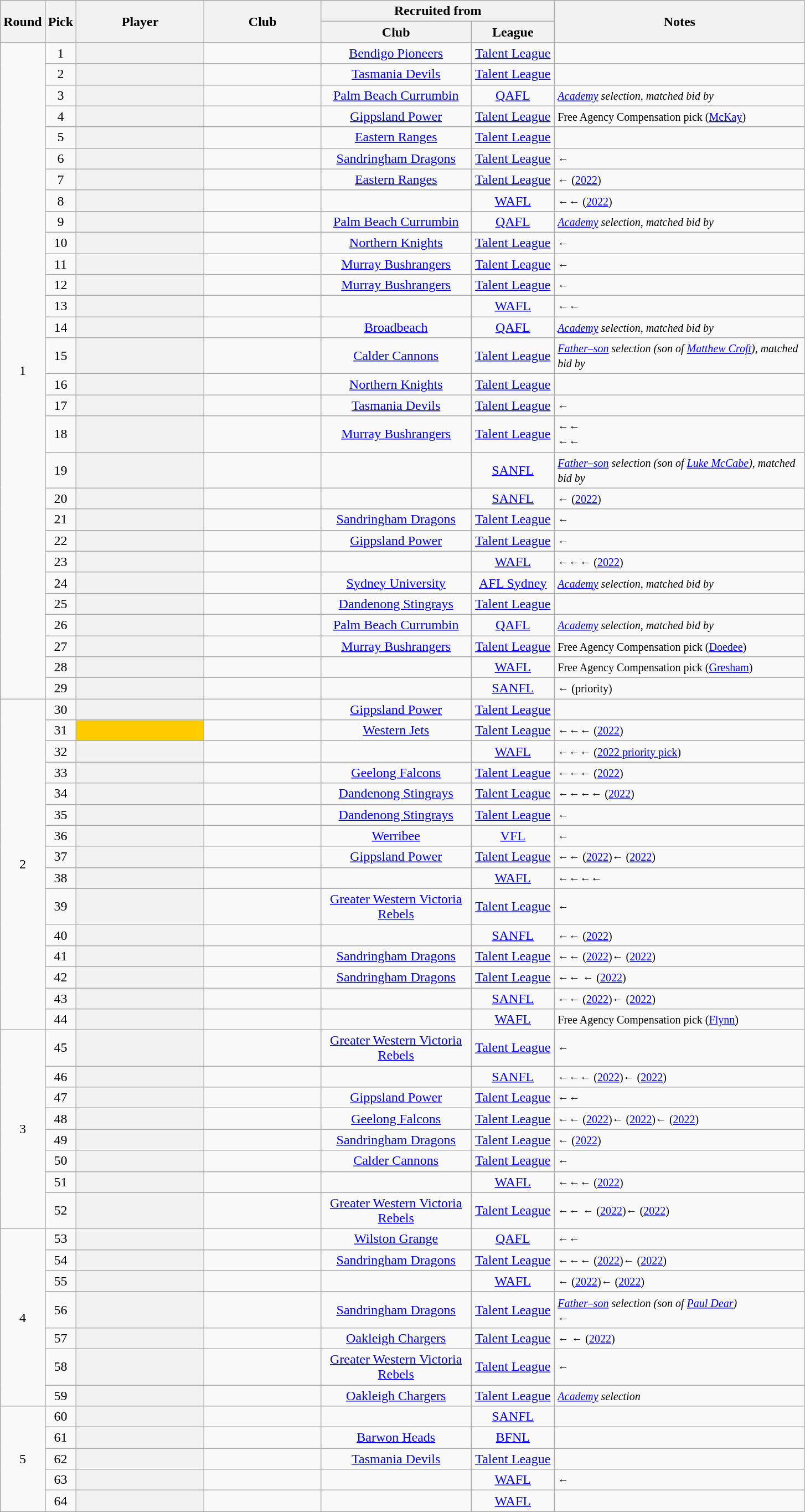<table class="wikitable sortable plainrowheaders" style="text-align:center;">
<tr>
<th rowspan=2>Round</th>
<th rowspan=2>Pick</th>
<th rowspan=2 style="width: 110pt">Player</th>
<th rowspan=2 style="width: 100pt">Club</th>
<th colspan=2>Recruited from</th>
<th class="unsortable" style="width: 220pt" rowspan=2>Notes</th>
</tr>
<tr>
<th style="width: 130pt">Club</th>
<th style="width: 70pt">League</th>
</tr>
<tr>
</tr>
<tr>
<td rowspan="29">1</td>
<td>1</td>
<th scope=row></th>
<td></td>
<td><a href='#'>Bendigo Pioneers</a></td>
<td><a href='#'>Talent League</a></td>
<td align="left"></td>
</tr>
<tr>
<td>2</td>
<th scope=row></th>
<td></td>
<td><a href='#'>Tasmania Devils</a></td>
<td><a href='#'>Talent League</a></td>
<td align="left"></td>
</tr>
<tr>
<td>3</td>
<th scope=row></th>
<td></td>
<td><a href='#'>Palm Beach Currumbin</a></td>
<td><a href='#'>QAFL</a></td>
<td align="left"><small><em><a href='#'>Academy</a> selection, matched bid by </em></small></td>
</tr>
<tr>
<td>4</td>
<th scope=row></th>
<td></td>
<td><a href='#'>Gippsland Power</a></td>
<td><a href='#'>Talent League</a></td>
<td align="left"><small>Free Agency Compensation pick (<a href='#'>McKay</a>)</small></td>
</tr>
<tr>
<td>5</td>
<th scope=row></th>
<td></td>
<td><a href='#'>Eastern Ranges</a></td>
<td><a href='#'>Talent League</a></td>
<td align="left"></td>
</tr>
<tr>
<td>6</td>
<th scope=row></th>
<td></td>
<td><a href='#'>Sandringham Dragons</a></td>
<td><a href='#'>Talent League</a></td>
<td align="left"><small>←</small></td>
</tr>
<tr>
<td>7</td>
<th scope=row></th>
<td></td>
<td><a href='#'>Eastern Ranges</a></td>
<td><a href='#'>Talent League</a></td>
<td align="left"><small>← (<a href='#'>2022</a>)</small></td>
</tr>
<tr>
<td>8</td>
<th scope=row></th>
<td></td>
<td></td>
<td><a href='#'>WAFL</a></td>
<td align="left"><small>←← (<a href='#'>2022</a>)</small></td>
</tr>
<tr>
<td>9</td>
<th scope=row></th>
<td></td>
<td><a href='#'>Palm Beach Currumbin</a></td>
<td><a href='#'>QAFL</a></td>
<td align="left"><small><em><a href='#'>Academy</a> selection, matched bid by </em></small></td>
</tr>
<tr>
<td>10</td>
<th scope=row></th>
<td></td>
<td><a href='#'>Northern Knights</a></td>
<td><a href='#'>Talent League</a></td>
<td align="left"><small>←</small></td>
</tr>
<tr>
<td>11</td>
<th scope=row></th>
<td></td>
<td><a href='#'>Murray Bushrangers</a></td>
<td><a href='#'>Talent League</a></td>
<td align="left"><small>←</small></td>
</tr>
<tr>
<td>12</td>
<th scope=row></th>
<td></td>
<td><a href='#'>Murray Bushrangers</a></td>
<td><a href='#'>Talent League</a></td>
<td align="left"><small>←</small></td>
</tr>
<tr>
<td>13</td>
<th scope=row></th>
<td></td>
<td></td>
<td><a href='#'>WAFL</a></td>
<td align="left"><small>←←</small></td>
</tr>
<tr>
<td>14</td>
<th scope=row></th>
<td></td>
<td><a href='#'>Broadbeach</a></td>
<td><a href='#'>QAFL</a></td>
<td align="left"><small><em><a href='#'>Academy</a> selection, matched bid by </em></small></td>
</tr>
<tr>
<td>15</td>
<th scope=row></th>
<td></td>
<td><a href='#'>Calder Cannons</a></td>
<td><a href='#'>Talent League</a></td>
<td align="left"><small><em><a href='#'>Father–son</a> selection (son of <a href='#'>Matthew Croft</a>), matched bid by </em></small></td>
</tr>
<tr>
<td>16</td>
<th scope=row></th>
<td></td>
<td><a href='#'>Northern Knights</a></td>
<td><a href='#'>Talent League</a></td>
<td align="left"></td>
</tr>
<tr>
<td>17</td>
<th scope=row></th>
<td></td>
<td><a href='#'>Tasmania Devils</a></td>
<td><a href='#'>Talent League</a></td>
<td align="left"><small>←</small></td>
</tr>
<tr>
<td>18</td>
<th scope=row></th>
<td></td>
<td><a href='#'>Murray Bushrangers</a></td>
<td><a href='#'>Talent League</a></td>
<td align="left"><small>←←<br>←←</small></td>
</tr>
<tr>
<td>19</td>
<th scope=row></th>
<td></td>
<td></td>
<td><a href='#'>SANFL</a></td>
<td align="left"><small><em><a href='#'>Father–son</a> selection (son of <a href='#'>Luke McCabe</a>), matched bid by </em></small></td>
</tr>
<tr>
<td>20</td>
<th scope=row></th>
<td></td>
<td></td>
<td><a href='#'>SANFL</a></td>
<td align="left"><small>← (<a href='#'>2022</a>)</small></td>
</tr>
<tr>
<td>21</td>
<th scope=row></th>
<td></td>
<td><a href='#'>Sandringham Dragons</a></td>
<td><a href='#'>Talent League</a></td>
<td align="left"><small>←</small></td>
</tr>
<tr>
<td>22</td>
<th scope=row></th>
<td></td>
<td><a href='#'>Gippsland Power</a></td>
<td><a href='#'>Talent League</a></td>
<td align="left"><small>←</small></td>
</tr>
<tr>
<td>23</td>
<th scope=row></th>
<td></td>
<td></td>
<td><a href='#'>WAFL</a></td>
<td align="left"><small>←←← (<a href='#'>2022</a>)</small></td>
</tr>
<tr>
<td>24</td>
<th scope=row></th>
<td></td>
<td><a href='#'>Sydney University</a></td>
<td><a href='#'>AFL Sydney</a></td>
<td align="left"><small><em><a href='#'>Academy</a> selection, matched bid by </em></small></td>
</tr>
<tr>
<td>25</td>
<th scope=row></th>
<td></td>
<td><a href='#'>Dandenong Stingrays</a></td>
<td><a href='#'>Talent League</a></td>
<td align="left"></td>
</tr>
<tr>
<td>26</td>
<th scope=row></th>
<td></td>
<td><a href='#'>Palm Beach Currumbin</a></td>
<td><a href='#'>QAFL</a></td>
<td align="left"><small><em><a href='#'>Academy</a> selection, matched bid by </em></small></td>
</tr>
<tr>
<td>27</td>
<th scope=row></th>
<td></td>
<td><a href='#'>Murray Bushrangers</a></td>
<td><a href='#'>Talent League</a></td>
<td align="left"><small>Free Agency Compensation pick (<a href='#'>Doedee</a>)</small></td>
</tr>
<tr>
<td>28</td>
<th scope=row></th>
<td></td>
<td></td>
<td><a href='#'>WAFL</a></td>
<td align="left"><small>Free Agency Compensation pick (<a href='#'>Gresham</a>)</small></td>
</tr>
<tr>
<td>29</td>
<th scope=row></th>
<td></td>
<td></td>
<td><a href='#'>SANFL</a></td>
<td align="left"><small>← (priority)</small></td>
</tr>
<tr>
<td rowspan="15">2</td>
<td>30</td>
<th scope=row></th>
<td></td>
<td><a href='#'>Gippsland Power</a></td>
<td><a href='#'>Talent League</a></td>
<td align="left"></td>
</tr>
<tr>
<td>31</td>
<td align="left" bgcolor="#FFCC00"></td>
<td></td>
<td><a href='#'>Western Jets</a></td>
<td><a href='#'>Talent League</a></td>
<td align="left"><small>←←← (<a href='#'>2022</a>)</small></td>
</tr>
<tr>
<td>32</td>
<th scope=row></th>
<td></td>
<td></td>
<td><a href='#'>WAFL</a></td>
<td align="left"><small>←←← (<a href='#'>2022 priority pick</a>)</small></td>
</tr>
<tr>
<td>33</td>
<th scope=row></th>
<td></td>
<td><a href='#'>Geelong Falcons</a></td>
<td><a href='#'>Talent League</a></td>
<td align="left"><small>←←← (<a href='#'>2022</a>)</small></td>
</tr>
<tr>
<td>34</td>
<th scope=row></th>
<td></td>
<td><a href='#'>Dandenong Stingrays</a></td>
<td><a href='#'>Talent League</a></td>
<td align="left"><small>←←←← (<a href='#'>2022</a>)</small></td>
</tr>
<tr>
<td>35</td>
<th scope=row></th>
<td></td>
<td><a href='#'>Dandenong Stingrays</a></td>
<td><a href='#'>Talent League</a></td>
<td align="left"><small>←</small></td>
</tr>
<tr>
<td>36</td>
<th scope=row></th>
<td></td>
<td><a href='#'>Werribee</a></td>
<td><a href='#'>VFL</a></td>
<td align="left"><small>←</small></td>
</tr>
<tr>
<td>37</td>
<th scope=row></th>
<td></td>
<td><a href='#'>Gippsland Power</a></td>
<td><a href='#'>Talent League</a></td>
<td align="left"><small>←← (<a href='#'>2022</a>)← (<a href='#'>2022</a>)</small></td>
</tr>
<tr>
<td>38</td>
<th scope=row></th>
<td></td>
<td></td>
<td><a href='#'>WAFL</a></td>
<td align="left"><small>←←←←</small></td>
</tr>
<tr>
<td>39</td>
<th scope=row></th>
<td></td>
<td><a href='#'>Greater Western Victoria Rebels</a></td>
<td><a href='#'>Talent League</a></td>
<td align="left"><small>←</small></td>
</tr>
<tr>
<td>40</td>
<th scope=row></th>
<td></td>
<td></td>
<td><a href='#'>SANFL</a></td>
<td align="left"><small>←← (<a href='#'>2022</a>)</small></td>
</tr>
<tr>
<td>41</td>
<th scope=row></th>
<td></td>
<td><a href='#'>Sandringham Dragons</a></td>
<td><a href='#'>Talent League</a></td>
<td align="left"><small>←← (<a href='#'>2022</a>)← (<a href='#'>2022</a>)</small></td>
</tr>
<tr>
<td>42</td>
<th scope=row></th>
<td></td>
<td><a href='#'>Sandringham Dragons</a></td>
<td><a href='#'>Talent League</a></td>
<td align="left"><small>←← ← (<a href='#'>2022</a>)</small></td>
</tr>
<tr>
<td>43</td>
<th scope=row></th>
<td></td>
<td></td>
<td><a href='#'>SANFL</a></td>
<td align="left"><small>←← (<a href='#'>2022</a>)← (<a href='#'>2022</a>)</small></td>
</tr>
<tr>
<td>44</td>
<th scope=row></th>
<td></td>
<td></td>
<td><a href='#'>WAFL</a></td>
<td align="left"><small>Free Agency Compensation pick (<a href='#'>Flynn</a>)</small></td>
</tr>
<tr>
<td rowspan="8">3</td>
<td>45</td>
<th scope=row></th>
<td></td>
<td><a href='#'>Greater Western Victoria Rebels</a></td>
<td><a href='#'>Talent League</a></td>
<td align="left"><small>←</small></td>
</tr>
<tr>
<td>46</td>
<th scope=row></th>
<td></td>
<td></td>
<td><a href='#'>SANFL</a></td>
<td align="left"><small>←←← (<a href='#'>2022</a>)← (<a href='#'>2022</a>)</small></td>
</tr>
<tr>
<td>47</td>
<th scope=row></th>
<td></td>
<td><a href='#'>Gippsland Power</a></td>
<td><a href='#'>Talent League</a></td>
<td align="left"><small>←←</small></td>
</tr>
<tr>
<td>48</td>
<th scope=row></th>
<td></td>
<td><a href='#'>Geelong Falcons</a></td>
<td><a href='#'>Talent League</a></td>
<td align="left"><small>←← (<a href='#'>2022</a>)← (<a href='#'>2022</a>)← (<a href='#'>2022</a>)</small></td>
</tr>
<tr>
<td>49</td>
<th scope=row></th>
<td></td>
<td><a href='#'>Sandringham Dragons</a></td>
<td><a href='#'>Talent League</a></td>
<td align="left"><small>← (<a href='#'>2022</a>)</small></td>
</tr>
<tr>
<td>50</td>
<th scope=row></th>
<td></td>
<td><a href='#'>Calder Cannons</a></td>
<td><a href='#'>Talent League</a></td>
<td align="left"><small>←</small></td>
</tr>
<tr>
<td>51</td>
<th scope=row></th>
<td></td>
<td></td>
<td><a href='#'>WAFL</a></td>
<td align="left"><small>←←← (<a href='#'>2022</a>)</small></td>
</tr>
<tr>
<td>52</td>
<th scope=row></th>
<td></td>
<td><a href='#'>Greater Western Victoria Rebels</a></td>
<td><a href='#'>Talent League</a></td>
<td align="left"><small>←← ← (<a href='#'>2022</a>)← (<a href='#'>2022</a>)</small></td>
</tr>
<tr>
<td rowspan="7">4</td>
<td>53</td>
<th scope=row></th>
<td></td>
<td><a href='#'>Wilston Grange</a></td>
<td><a href='#'>QAFL</a></td>
<td align="left"><small>←←</small></td>
</tr>
<tr>
<td>54</td>
<th scope=row></th>
<td></td>
<td><a href='#'>Sandringham Dragons</a></td>
<td><a href='#'>Talent League</a></td>
<td align="left"><small>←←← (<a href='#'>2022</a>)← (<a href='#'>2022</a>)</small></td>
</tr>
<tr>
<td>55</td>
<th scope=row></th>
<td></td>
<td></td>
<td><a href='#'>WAFL</a></td>
<td align="left"><small>← (<a href='#'>2022</a>)← (<a href='#'>2022</a>)</small></td>
</tr>
<tr>
<td>56</td>
<th scope=row></th>
<td></td>
<td><a href='#'>Sandringham Dragons</a></td>
<td><a href='#'>Talent League</a></td>
<td align="left"><small><em><a href='#'>Father–son</a> selection (son of <a href='#'>Paul Dear</a>)</em><br>←</small></td>
</tr>
<tr>
<td>57</td>
<th scope=row></th>
<td></td>
<td><a href='#'>Oakleigh Chargers</a></td>
<td><a href='#'>Talent League</a></td>
<td align="left"><small>← ← (<a href='#'>2022</a>)</small></td>
</tr>
<tr>
<td>58</td>
<th scope=row></th>
<td></td>
<td><a href='#'>Greater Western Victoria Rebels</a></td>
<td><a href='#'>Talent League</a></td>
<td align="left"><small>←</small></td>
</tr>
<tr>
<td>59</td>
<th scope=row></th>
<td></td>
<td><a href='#'>Oakleigh Chargers</a></td>
<td><a href='#'>Talent League</a></td>
<td align="left"><small><em><a href='#'>Academy</a> selection</em></small></td>
</tr>
<tr>
<td rowspan="5">5</td>
<td>60</td>
<th scope=row></th>
<td></td>
<td></td>
<td><a href='#'>SANFL</a></td>
<td align="left"></td>
</tr>
<tr>
<td>61</td>
<th scope=row></th>
<td></td>
<td><a href='#'>Barwon Heads</a></td>
<td><a href='#'>BFNL</a></td>
<td align="left"></td>
</tr>
<tr>
<td>62</td>
<th scope=row></th>
<td></td>
<td><a href='#'>Tasmania Devils</a></td>
<td><a href='#'>Talent League</a></td>
<td align="left"></td>
</tr>
<tr>
<td>63</td>
<th scope=row></th>
<td></td>
<td></td>
<td><a href='#'>WAFL</a></td>
<td align="left"><small>←</small></td>
</tr>
<tr>
<td>64</td>
<th scope=row></th>
<td></td>
<td></td>
<td><a href='#'>WAFL</a></td>
<td align="left"></td>
</tr>
</table>
